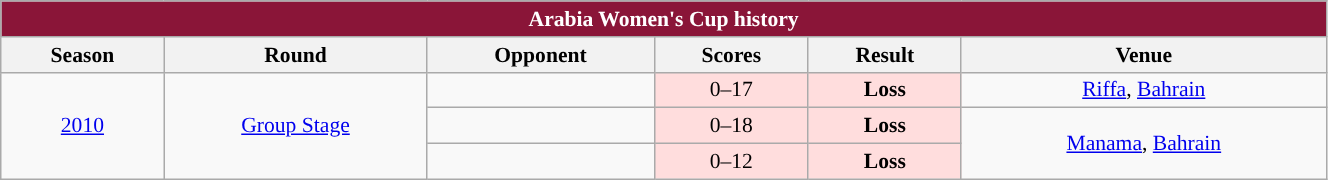<table class="wikitable collapsible collapsed" style="text-align:center; font-size:90%; width:70%;">
<tr>
<th colspan="6" style="background: #8A1538; color: #FFFFFF;">Arabia Women's Cup history</th>
</tr>
<tr>
<th>Season</th>
<th>Round</th>
<th>Opponent</th>
<th>Scores</th>
<th>Result</th>
<th>Venue</th>
</tr>
<tr>
<td rowspan=3> <a href='#'>2010</a></td>
<td rowspan=3><a href='#'>Group Stage</a></td>
<td style="text-align:left"></td>
<td style="background:#fdd;">0–17</td>
<td style="background:#fdd;"><strong>Loss</strong></td>
<td> <a href='#'>Riffa</a>, <a href='#'>Bahrain</a></td>
</tr>
<tr>
<td style="text-align:left"></td>
<td style="background:#fdd;">0–18</td>
<td style="background:#fdd;"><strong>Loss</strong></td>
<td rowspan=2> <a href='#'>Manama</a>, <a href='#'>Bahrain</a></td>
</tr>
<tr>
<td style="text-align:left"></td>
<td style="background:#fdd;">0–12</td>
<td style="background:#fdd;"><strong>Loss</strong></td>
</tr>
</table>
